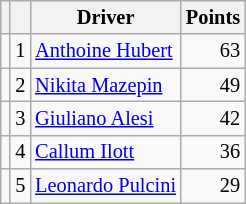<table class="wikitable" style="font-size: 85%;">
<tr>
<th></th>
<th></th>
<th>Driver</th>
<th>Points</th>
</tr>
<tr>
<td align="left"></td>
<td align="center">1</td>
<td> <a href='#'>Anthoine Hubert</a></td>
<td align="right">63</td>
</tr>
<tr>
<td align="left"></td>
<td align="center">2</td>
<td> <a href='#'>Nikita Mazepin</a></td>
<td align="right">49</td>
</tr>
<tr>
<td align="left"></td>
<td align="center">3</td>
<td> <a href='#'>Giuliano Alesi</a></td>
<td align="right">42</td>
</tr>
<tr>
<td align="left"></td>
<td align="center">4</td>
<td> <a href='#'>Callum Ilott</a></td>
<td align="right">36</td>
</tr>
<tr>
<td align="left"></td>
<td align="center">5</td>
<td> <a href='#'>Leonardo Pulcini</a></td>
<td align="right">29</td>
</tr>
</table>
